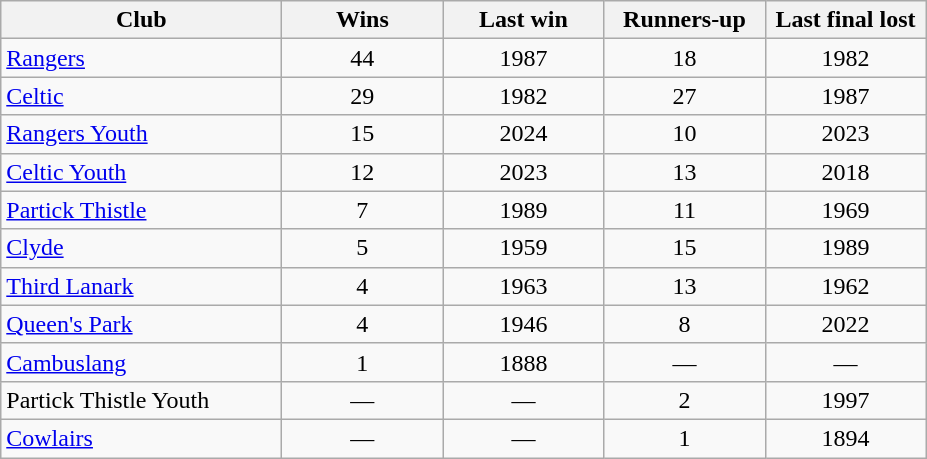<table class="wikitable" style="text-align: center;">
<tr>
<th width="180">Club</th>
<th width="100">Wins</th>
<th width="100">Last win</th>
<th width="100">Runners-up</th>
<th width="100">Last final lost</th>
</tr>
<tr>
<td align="left"><a href='#'>Rangers</a></td>
<td>44</td>
<td>1987</td>
<td>18</td>
<td>1982</td>
</tr>
<tr>
<td align="left"><a href='#'>Celtic</a></td>
<td>29</td>
<td>1982</td>
<td>27</td>
<td>1987</td>
</tr>
<tr>
<td align="left"><a href='#'>Rangers Youth</a></td>
<td>15</td>
<td>2024</td>
<td>10</td>
<td>2023</td>
</tr>
<tr>
<td align="left"><a href='#'>Celtic Youth</a></td>
<td>12</td>
<td>2023</td>
<td>13</td>
<td>2018</td>
</tr>
<tr>
<td align="left"><a href='#'>Partick Thistle</a></td>
<td>7</td>
<td>1989</td>
<td>11</td>
<td>1969</td>
</tr>
<tr>
<td align="left"><a href='#'>Clyde</a></td>
<td>5</td>
<td>1959</td>
<td>15</td>
<td>1989</td>
</tr>
<tr>
<td align="left"><a href='#'>Third Lanark</a></td>
<td>4</td>
<td>1963</td>
<td>13</td>
<td>1962</td>
</tr>
<tr>
<td align="left"><a href='#'>Queen's Park</a></td>
<td>4</td>
<td>1946</td>
<td>8</td>
<td>2022</td>
</tr>
<tr>
<td align="left"><a href='#'>Cambuslang</a></td>
<td>1</td>
<td>1888</td>
<td>—</td>
<td>—</td>
</tr>
<tr>
<td align="left">Partick Thistle Youth</td>
<td>—</td>
<td>—</td>
<td>2</td>
<td>1997</td>
</tr>
<tr>
<td align="left"><a href='#'>Cowlairs</a></td>
<td>—</td>
<td>—</td>
<td>1</td>
<td>1894</td>
</tr>
</table>
